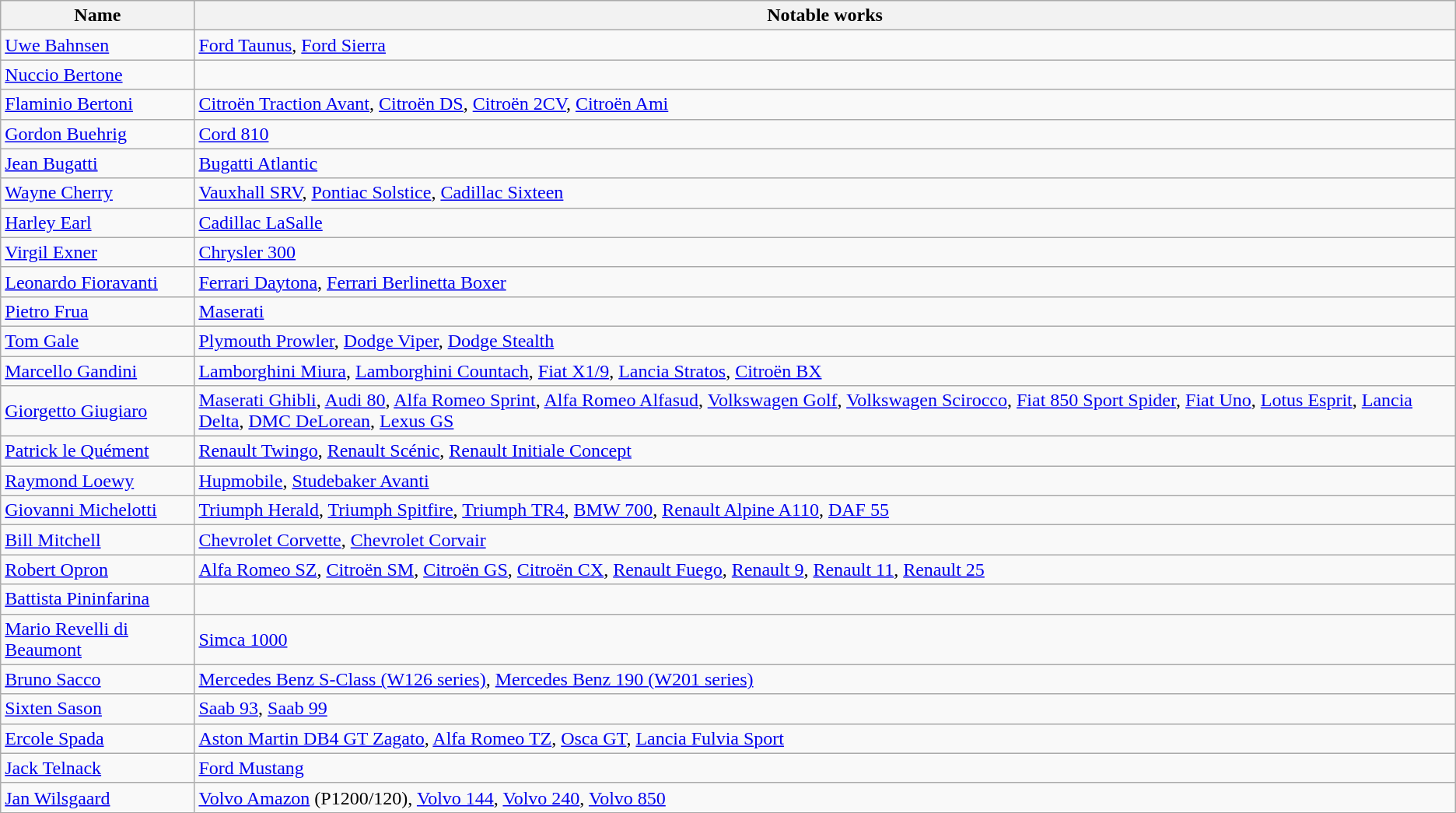<table class="wikitable">
<tr>
<th>Name</th>
<th>Notable works</th>
</tr>
<tr>
<td><a href='#'>Uwe Bahnsen</a></td>
<td><a href='#'>Ford Taunus</a>, <a href='#'>Ford Sierra</a></td>
</tr>
<tr>
<td><a href='#'>Nuccio Bertone</a></td>
<td></td>
</tr>
<tr>
<td><a href='#'>Flaminio Bertoni</a></td>
<td><a href='#'>Citroën Traction Avant</a>, <a href='#'>Citroën DS</a>, <a href='#'>Citroën 2CV</a>, <a href='#'>Citroën Ami</a></td>
</tr>
<tr>
<td><a href='#'>Gordon Buehrig</a></td>
<td><a href='#'>Cord 810</a></td>
</tr>
<tr>
<td><a href='#'>Jean Bugatti</a></td>
<td><a href='#'>Bugatti Atlantic</a></td>
</tr>
<tr>
<td><a href='#'>Wayne Cherry</a></td>
<td><a href='#'>Vauxhall SRV</a>, <a href='#'>Pontiac Solstice</a>, <a href='#'>Cadillac Sixteen</a></td>
</tr>
<tr>
<td><a href='#'>Harley Earl</a></td>
<td><a href='#'>Cadillac LaSalle</a></td>
</tr>
<tr>
<td><a href='#'>Virgil Exner</a></td>
<td><a href='#'>Chrysler 300</a></td>
</tr>
<tr>
<td><a href='#'>Leonardo Fioravanti</a></td>
<td><a href='#'>Ferrari Daytona</a>, <a href='#'>Ferrari Berlinetta Boxer</a></td>
</tr>
<tr>
<td><a href='#'>Pietro Frua</a></td>
<td><a href='#'>Maserati</a></td>
</tr>
<tr>
<td><a href='#'>Tom Gale</a></td>
<td><a href='#'>Plymouth Prowler</a>, <a href='#'>Dodge Viper</a>, <a href='#'>Dodge Stealth</a></td>
</tr>
<tr>
<td><a href='#'>Marcello Gandini</a></td>
<td><a href='#'>Lamborghini Miura</a>, <a href='#'>Lamborghini Countach</a>, <a href='#'>Fiat X1/9</a>, <a href='#'>Lancia Stratos</a>, <a href='#'>Citroën BX</a></td>
</tr>
<tr>
<td><a href='#'>Giorgetto Giugiaro</a></td>
<td><a href='#'>Maserati Ghibli</a>, <a href='#'>Audi 80</a>, <a href='#'>Alfa Romeo Sprint</a>, <a href='#'>Alfa Romeo Alfasud</a>, <a href='#'>Volkswagen Golf</a>, <a href='#'>Volkswagen Scirocco</a>, <a href='#'>Fiat 850 Sport Spider</a>, <a href='#'>Fiat Uno</a>, <a href='#'>Lotus Esprit</a>, <a href='#'>Lancia Delta</a>, <a href='#'>DMC DeLorean</a>, <a href='#'>Lexus GS</a></td>
</tr>
<tr>
<td><a href='#'>Patrick le Quément</a></td>
<td><a href='#'>Renault Twingo</a>, <a href='#'>Renault Scénic</a>, <a href='#'>Renault Initiale Concept</a></td>
</tr>
<tr>
<td><a href='#'>Raymond Loewy</a></td>
<td><a href='#'>Hupmobile</a>, <a href='#'>Studebaker Avanti</a></td>
</tr>
<tr>
<td><a href='#'>Giovanni Michelotti</a></td>
<td><a href='#'>Triumph Herald</a>, <a href='#'>Triumph Spitfire</a>, <a href='#'>Triumph TR4</a>, <a href='#'>BMW 700</a>, <a href='#'>Renault Alpine A110</a>, <a href='#'>DAF 55</a></td>
</tr>
<tr>
<td><a href='#'>Bill Mitchell</a></td>
<td><a href='#'>Chevrolet Corvette</a>, <a href='#'>Chevrolet Corvair</a></td>
</tr>
<tr>
<td><a href='#'>Robert Opron</a></td>
<td><a href='#'>Alfa Romeo SZ</a>, <a href='#'>Citroën SM</a>, <a href='#'>Citroën GS</a>, <a href='#'>Citroën CX</a>, <a href='#'>Renault Fuego</a>, <a href='#'>Renault 9</a>, <a href='#'>Renault 11</a>, <a href='#'>Renault 25</a></td>
</tr>
<tr>
<td><a href='#'>Battista Pininfarina</a></td>
<td></td>
</tr>
<tr>
<td><a href='#'>Mario Revelli di Beaumont</a></td>
<td><a href='#'>Simca 1000</a></td>
</tr>
<tr>
<td><a href='#'>Bruno Sacco</a></td>
<td><a href='#'>Mercedes Benz S-Class (W126 series)</a>, <a href='#'>Mercedes Benz 190 (W201 series)</a></td>
</tr>
<tr>
<td><a href='#'>Sixten Sason</a></td>
<td><a href='#'>Saab 93</a>, <a href='#'>Saab 99</a></td>
</tr>
<tr>
<td><a href='#'>Ercole Spada</a></td>
<td><a href='#'>Aston Martin DB4 GT Zagato</a>, <a href='#'>Alfa Romeo TZ</a>, <a href='#'>Osca GT</a>, <a href='#'>Lancia Fulvia Sport</a></td>
</tr>
<tr>
<td><a href='#'>Jack Telnack</a></td>
<td><a href='#'>Ford Mustang</a></td>
</tr>
<tr>
<td><a href='#'>Jan Wilsgaard</a></td>
<td><a href='#'>Volvo Amazon</a> (P1200/120), <a href='#'>Volvo 144</a>, <a href='#'>Volvo 240</a>, <a href='#'>Volvo 850</a></td>
</tr>
</table>
